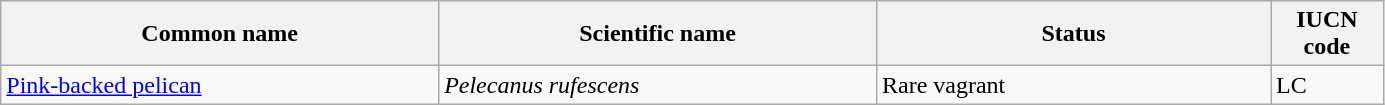<table width=73% class="wikitable sortable">
<tr>
<th width=20%>Common name</th>
<th width=20%>Scientific name</th>
<th width=18%>Status</th>
<th width=5%>IUCN code</th>
</tr>
<tr>
<td><a href='#'>Pink-backed pelican</a></td>
<td><em>Pelecanus rufescens</em></td>
<td>Rare vagrant</td>
<td>LC</td>
</tr>
</table>
